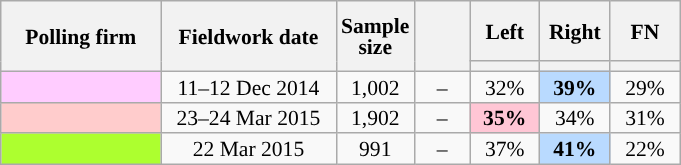<table class="wikitable sortable" style="text-align:center;font-size:90%;line-height:14px;">
<tr style="height:40px;">
<th style="width:100px;" rowspan="2">Polling firm</th>
<th style="width:110px;" rowspan="2">Fieldwork date</th>
<th style="width:35px;" rowspan="2">Sample<br>size</th>
<th style="width:30px;" rowspan="2"></th>
<th class="unsortable" style="width:40px;">Left</th>
<th class="unsortable" style="width:40px;">Right</th>
<th class="unsortable" style="width:40px;">FN</th>
</tr>
<tr>
<th style="background:"></th>
<th style="background:"></th>
<th style="background:"></th>
</tr>
<tr>
<td style="background:#FFCCFF;"></td>
<td data-sort-value="2014-12-12">11–12 Dec 2014</td>
<td>1,002</td>
<td>–</td>
<td>32%</td>
<td style="background:#B9DAFF;"><strong>39%</strong></td>
<td>29%</td>
</tr>
<tr>
<td style="background:#FFCCCC;"></td>
<td data-sort-value="2015-03-24">23–24 Mar 2015</td>
<td>1,902</td>
<td>–</td>
<td style="background:#FFC6D5;"><strong>35%</strong></td>
<td>34%</td>
<td>31%</td>
</tr>
<tr>
<td style="background:GreenYellow;"></td>
<td data-sort-value="2015-03-22">22 Mar 2015</td>
<td>991</td>
<td>–</td>
<td>37%</td>
<td style="background:#B9DAFF;"><strong>41%</strong></td>
<td>22%</td>
</tr>
</table>
